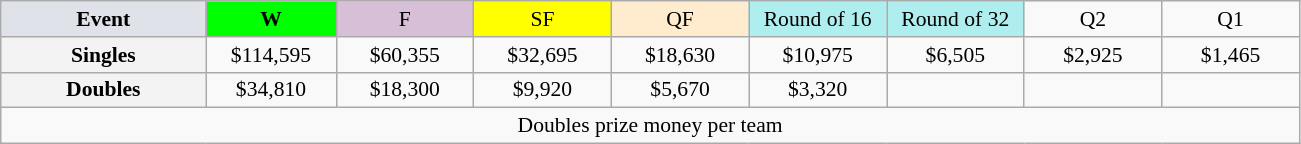<table class=wikitable style=font-size:90%;text-align:center>
<tr>
<td style="width:130px; background:#dfe2e9;"><strong>Event</strong></td>
<td style="width:80px; background:lime;"><strong>W</strong></td>
<td style="width:85px; background:thistle;">F</td>
<td style="width:85px; background:#ff0;">SF</td>
<td style="width:85px; background:#ffebcd;">QF</td>
<td style="width:85px; background:#afeeee;">Round of 16</td>
<td style="width:85px; background:#afeeee;">Round of 32</td>
<td width=85>Q2</td>
<td width=85>Q1</td>
</tr>
<tr>
<td style="background:#f3f3f3;"><strong>Singles</strong></td>
<td>$114,595</td>
<td>$60,355</td>
<td>$32,695</td>
<td>$18,630</td>
<td>$10,975</td>
<td>$6,505</td>
<td>$2,925</td>
<td>$1,465</td>
</tr>
<tr>
<td style="background:#f3f3f3;"><strong>Doubles</strong></td>
<td>$34,810</td>
<td>$18,300</td>
<td>$9,920</td>
<td>$5,670</td>
<td>$3,320</td>
<td></td>
<td></td>
<td></td>
</tr>
<tr>
<td colspan=9>Doubles prize money per team</td>
</tr>
</table>
